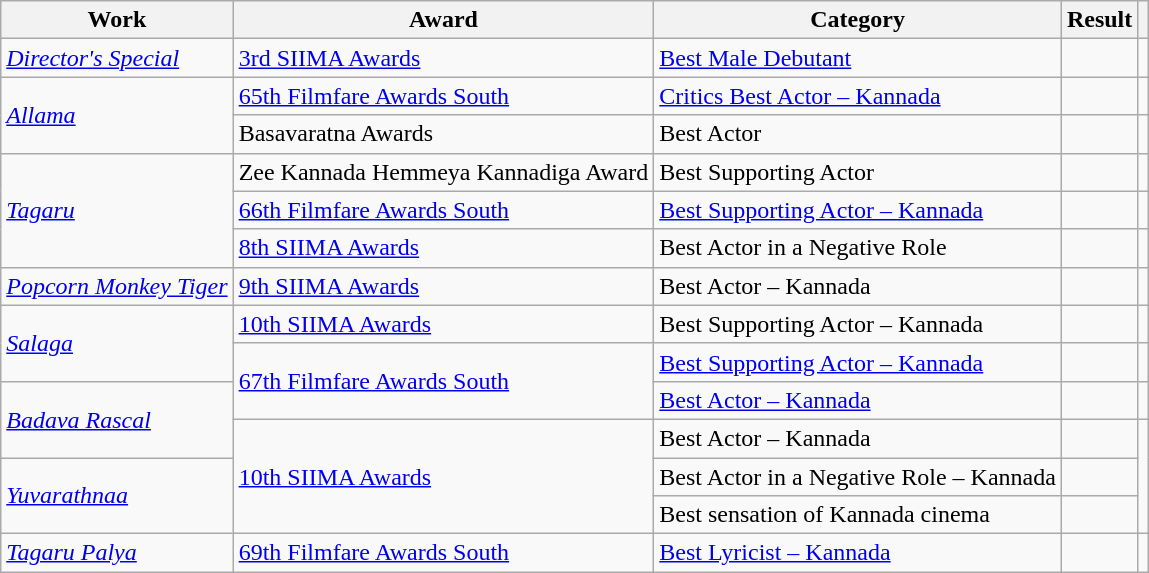<table class="wikitable sortable">
<tr>
<th>Work</th>
<th>Award</th>
<th>Category</th>
<th>Result</th>
<th class="unsortable"></th>
</tr>
<tr>
<td><a href='#'><em>Director's Special</em></a></td>
<td><a href='#'>3rd SIIMA Awards</a></td>
<td><a href='#'>Best Male Debutant</a></td>
<td></td>
<td></td>
</tr>
<tr>
<td rowspan=2><a href='#'><em>Allama</em></a></td>
<td><a href='#'>65th Filmfare Awards South</a></td>
<td><a href='#'>Critics Best Actor – Kannada</a></td>
<td></td>
<td></td>
</tr>
<tr>
<td>Basavaratna Awards</td>
<td>Best Actor</td>
<td></td>
<td></td>
</tr>
<tr>
<td rowspan=3><em><a href='#'>Tagaru</a></em></td>
<td>Zee Kannada Hemmeya Kannadiga Award</td>
<td>Best Supporting Actor</td>
<td></td>
<td></td>
</tr>
<tr>
<td><a href='#'>66th Filmfare Awards South</a></td>
<td><a href='#'>Best Supporting Actor – Kannada</a></td>
<td></td>
<td></td>
</tr>
<tr>
<td><a href='#'>8th SIIMA Awards</a></td>
<td>Best Actor in a Negative Role</td>
<td></td>
<td></td>
</tr>
<tr>
<td><em><a href='#'>Popcorn Monkey Tiger</a></em></td>
<td><a href='#'>9th SIIMA Awards</a></td>
<td>Best Actor – Kannada</td>
<td></td>
<td></td>
</tr>
<tr>
<td rowspan="2"><a href='#'><em>Salaga</em></a></td>
<td><a href='#'>10th SIIMA Awards</a></td>
<td>Best Supporting Actor – Kannada</td>
<td></td>
<td></td>
</tr>
<tr>
<td rowspan="2"><a href='#'>67th Filmfare Awards South</a></td>
<td><a href='#'>Best Supporting Actor – Kannada</a></td>
<td></td>
<td></td>
</tr>
<tr>
<td rowspan="2"><em><a href='#'>Badava Rascal</a></em></td>
<td><a href='#'>Best Actor – Kannada</a></td>
<td></td>
<td></td>
</tr>
<tr>
<td rowspan="3"><a href='#'>10th SIIMA Awards</a></td>
<td>Best Actor – Kannada</td>
<td></td>
<td rowspan="3"></td>
</tr>
<tr>
<td rowspan="2"><em><a href='#'>Yuvarathnaa</a></em></td>
<td>Best Actor in a Negative Role – Kannada</td>
<td></td>
</tr>
<tr>
<td>Best sensation of Kannada cinema</td>
<td></td>
</tr>
<tr>
<td><em><a href='#'>Tagaru Palya</a></em></td>
<td><a href='#'>69th Filmfare Awards South</a></td>
<td><a href='#'>Best Lyricist – Kannada</a></td>
<td></td>
<td></td>
</tr>
</table>
